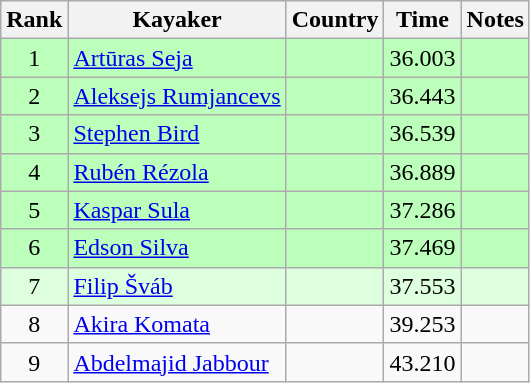<table class="wikitable" style="text-align:center">
<tr>
<th>Rank</th>
<th>Kayaker</th>
<th>Country</th>
<th>Time</th>
<th>Notes</th>
</tr>
<tr bgcolor=bbffbb>
<td>1</td>
<td align="left"><a href='#'>Artūras Seja</a></td>
<td align="left"></td>
<td>36.003</td>
<td></td>
</tr>
<tr bgcolor=bbffbb>
<td>2</td>
<td align="left"><a href='#'>Aleksejs Rumjancevs</a></td>
<td align="left"></td>
<td>36.443</td>
<td></td>
</tr>
<tr bgcolor=bbffbb>
<td>3</td>
<td align="left"><a href='#'>Stephen Bird</a></td>
<td align="left"></td>
<td>36.539</td>
<td></td>
</tr>
<tr bgcolor=bbffbb>
<td>4</td>
<td align="left"><a href='#'>Rubén Rézola</a></td>
<td align="left"></td>
<td>36.889</td>
<td></td>
</tr>
<tr bgcolor=bbffbb>
<td>5</td>
<td align="left"><a href='#'>Kaspar Sula</a></td>
<td align="left"></td>
<td>37.286</td>
<td></td>
</tr>
<tr bgcolor=bbffbb>
<td>6</td>
<td align="left"><a href='#'>Edson Silva</a></td>
<td align="left"></td>
<td>37.469</td>
<td></td>
</tr>
<tr bgcolor=ddffdd>
<td>7</td>
<td align="left"><a href='#'>Filip Šváb</a></td>
<td align="left"></td>
<td>37.553</td>
<td></td>
</tr>
<tr>
<td>8</td>
<td align="left"><a href='#'>Akira Komata</a></td>
<td align="left"></td>
<td>39.253</td>
<td></td>
</tr>
<tr>
<td>9</td>
<td align="left"><a href='#'>Abdelmajid Jabbour</a></td>
<td align="left"></td>
<td>43.210</td>
<td></td>
</tr>
</table>
